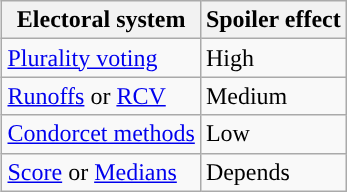<table class="wikitable" style="float:right; margin-left:1em;">
<tr>
<th>Electoral system</th>
<th>Spoiler effect</th>
</tr>
<tr>
<td><a href='#'>Plurality voting</a></td>
<td>High</td>
</tr>
<tr>
<td><a href='#'>Runoffs</a> or <a href='#'>RCV</a></td>
<td>Medium</td>
</tr>
<tr>
<td><a href='#'>Condorcet methods</a></td>
<td>Low</td>
</tr>
<tr>
<td><a href='#'>Score</a> or <a href='#'>Medians</a></td>
<td>Depends</td>
</tr>
</table>
